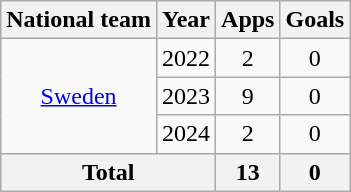<table class="wikitable" style="text-align:center">
<tr>
<th>National team</th>
<th>Year</th>
<th>Apps</th>
<th>Goals</th>
</tr>
<tr>
<td rowspan="3"><a href='#'>Sweden</a></td>
<td>2022</td>
<td>2</td>
<td>0</td>
</tr>
<tr>
<td>2023</td>
<td>9</td>
<td>0</td>
</tr>
<tr>
<td>2024</td>
<td>2</td>
<td>0</td>
</tr>
<tr>
<th colspan="2">Total</th>
<th>13</th>
<th>0</th>
</tr>
</table>
